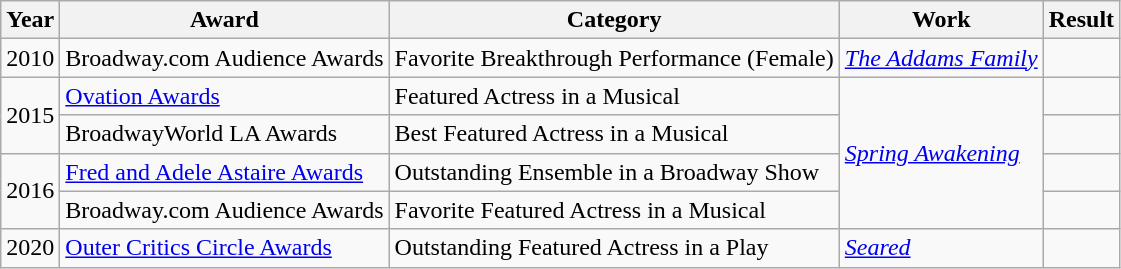<table class="wikitable">
<tr>
<th>Year</th>
<th>Award</th>
<th>Category</th>
<th>Work</th>
<th>Result</th>
</tr>
<tr>
<td>2010</td>
<td>Broadway.com Audience Awards</td>
<td>Favorite Breakthrough Performance (Female)</td>
<td><em><a href='#'>The Addams Family</a></em></td>
<td></td>
</tr>
<tr>
<td rowspan="2">2015</td>
<td><a href='#'>Ovation Awards</a></td>
<td>Featured Actress in a Musical</td>
<td rowspan="4"><em><a href='#'>Spring Awakening</a></em></td>
<td></td>
</tr>
<tr>
<td>BroadwayWorld LA Awards</td>
<td>Best Featured Actress in a Musical</td>
<td></td>
</tr>
<tr>
<td rowspan="2">2016</td>
<td><a href='#'>Fred and Adele Astaire Awards</a></td>
<td>Outstanding Ensemble in a Broadway Show</td>
<td></td>
</tr>
<tr>
<td>Broadway.com Audience Awards</td>
<td>Favorite Featured Actress in a Musical</td>
<td></td>
</tr>
<tr>
<td>2020</td>
<td><a href='#'>Outer Critics Circle Awards</a></td>
<td>Outstanding Featured Actress in a Play</td>
<td><em><a href='#'>Seared</a></em></td>
<td></td>
</tr>
</table>
